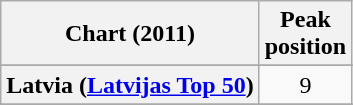<table class="wikitable sortable plainrowheaders" style="text-align:center">
<tr>
<th scope="col">Chart (2011)</th>
<th scope="col">Peak<br>position</th>
</tr>
<tr>
</tr>
<tr>
</tr>
<tr>
</tr>
<tr>
</tr>
<tr>
</tr>
<tr>
<th scope="row">Latvia (<a href='#'>Latvijas Top 50</a>)</th>
<td align="center">9</td>
</tr>
<tr>
</tr>
<tr>
</tr>
<tr>
</tr>
</table>
